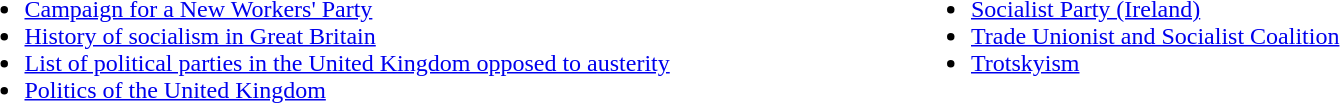<table width=100%>
<tr valign=top>
<td width=33%><br><ul><li><a href='#'>Campaign for a New Workers' Party</a></li><li><a href='#'>History of socialism in Great Britain</a></li><li><a href='#'>List of political parties in the United Kingdom opposed to austerity</a></li><li><a href='#'>Politics of the United Kingdom</a></li></ul></td>
<td width=33%><br><ul><li><a href='#'>Socialist Party (Ireland)</a></li><li><a href='#'>Trade Unionist and Socialist Coalition</a></li><li><a href='#'>Trotskyism</a></li></ul></td>
</tr>
</table>
